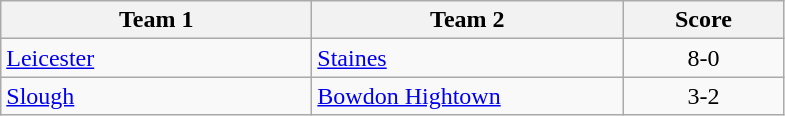<table class="wikitable" style="font-size: 100%">
<tr>
<th width=200>Team 1</th>
<th width=200>Team 2</th>
<th width=100>Score</th>
</tr>
<tr>
<td><a href='#'>Leicester</a></td>
<td><a href='#'>Staines</a></td>
<td align=center>8-0</td>
</tr>
<tr>
<td><a href='#'>Slough</a></td>
<td><a href='#'>Bowdon Hightown</a></td>
<td align=center>3-2</td>
</tr>
</table>
